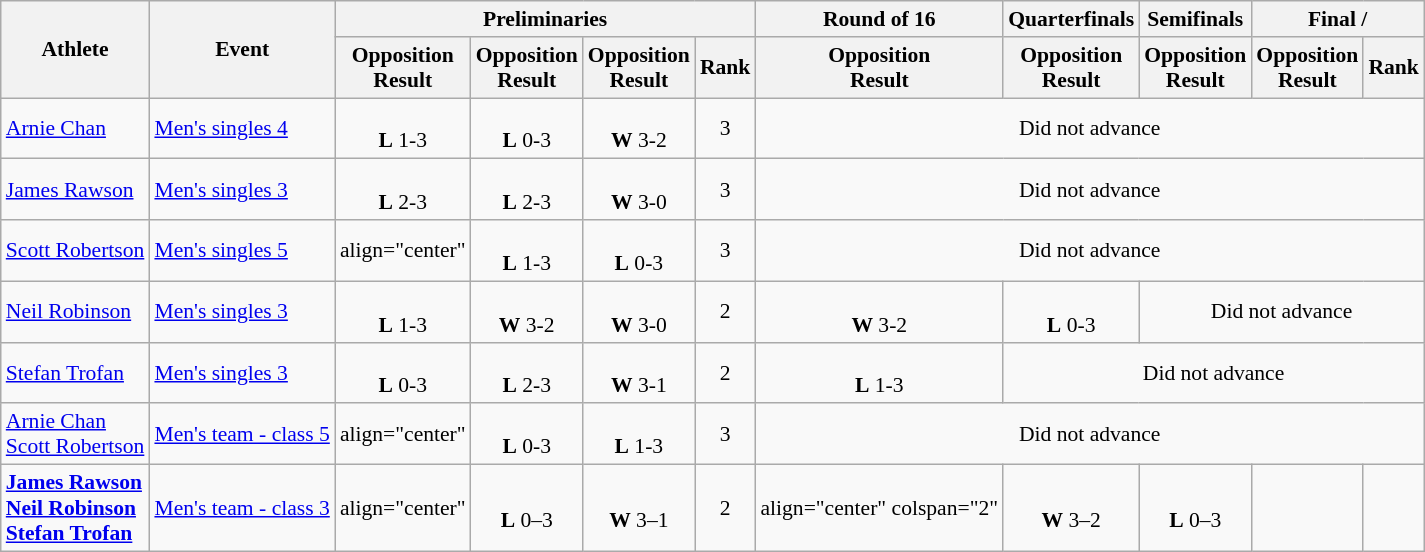<table class=wikitable style="font-size:90%">
<tr>
<th rowspan="2">Athlete</th>
<th rowspan="2">Event</th>
<th colspan="4">Preliminaries</th>
<th>Round of 16</th>
<th>Quarterfinals</th>
<th>Semifinals</th>
<th colspan="2">Final / </th>
</tr>
<tr>
<th>Opposition<br>Result</th>
<th>Opposition<br>Result</th>
<th>Opposition<br>Result</th>
<th>Rank</th>
<th>Opposition<br>Result</th>
<th>Opposition<br>Result</th>
<th>Opposition<br>Result</th>
<th>Opposition<br>Result</th>
<th>Rank</th>
</tr>
<tr>
<td><a href='#'>Arnie Chan</a></td>
<td><a href='#'>Men's singles 4</a></td>
<td align="center"><br><strong>L</strong> 1-3</td>
<td align="center"><br><strong>L</strong> 0-3</td>
<td align="center"><br><strong>W</strong> 3-2</td>
<td align="center">3</td>
<td align="center" colspan="5">Did not advance</td>
</tr>
<tr>
<td><a href='#'>James Rawson</a></td>
<td><a href='#'>Men's singles 3</a></td>
<td align="center"><br><strong>L</strong> 2-3</td>
<td align="center"><br><strong>L</strong> 2-3</td>
<td align="center"><br><strong>W</strong> 3-0</td>
<td align="center">3</td>
<td align="center" colspan="5">Did not advance</td>
</tr>
<tr>
<td><a href='#'>Scott Robertson</a></td>
<td><a href='#'>Men's singles 5</a></td>
<td>align="center" </td>
<td align="center"><br><strong>L</strong> 1-3</td>
<td align="center"><br><strong>L</strong> 0-3</td>
<td align="center">3</td>
<td align="center" colspan="5">Did not advance</td>
</tr>
<tr>
<td><a href='#'>Neil Robinson</a></td>
<td><a href='#'>Men's singles 3</a></td>
<td align="center"><br><strong>L</strong> 1-3</td>
<td align="center"><br><strong>W</strong> 3-2</td>
<td align="center"><br><strong>W</strong> 3-0</td>
<td align="center">2</td>
<td align="center"><br><strong>W</strong> 3-2</td>
<td align="center"><br><strong>L</strong> 0-3</td>
<td align="center" colspan="3">Did not advance</td>
</tr>
<tr>
<td><a href='#'>Stefan Trofan</a></td>
<td><a href='#'>Men's singles 3</a></td>
<td align="center"><br><strong>L</strong> 0-3</td>
<td align="center"><br><strong>L</strong> 2-3</td>
<td align="center"><br><strong>W</strong> 3-1</td>
<td align="center">2</td>
<td align="center"><br><strong>L</strong> 1-3</td>
<td align="center" colspan="4">Did not advance</td>
</tr>
<tr>
<td><a href='#'>Arnie Chan</a><br> <a href='#'>Scott Robertson</a></td>
<td><a href='#'>Men's team - class 5</a></td>
<td>align="center" </td>
<td align="center"><br><strong>L</strong> 0-3</td>
<td align="center"><br><strong>L</strong> 1-3</td>
<td align="center">3</td>
<td align="center" colspan="5">Did not advance</td>
</tr>
<tr>
<td><strong><a href='#'>James Rawson</a></strong><br> <strong><a href='#'>Neil Robinson</a></strong><br> <strong><a href='#'>Stefan Trofan</a></strong></td>
<td><a href='#'>Men's team - class 3</a></td>
<td>align="center" </td>
<td align="center"><br><strong>L</strong> 0–3</td>
<td align="center"><br><strong>W</strong> 3–1</td>
<td align="center">2</td>
<td>align="center" colspan="2" </td>
<td align="center"><br><strong>W</strong> 3–2</td>
<td align="center"><br><strong>L</strong> 0–3</td>
<td align="center"></td>
</tr>
</table>
